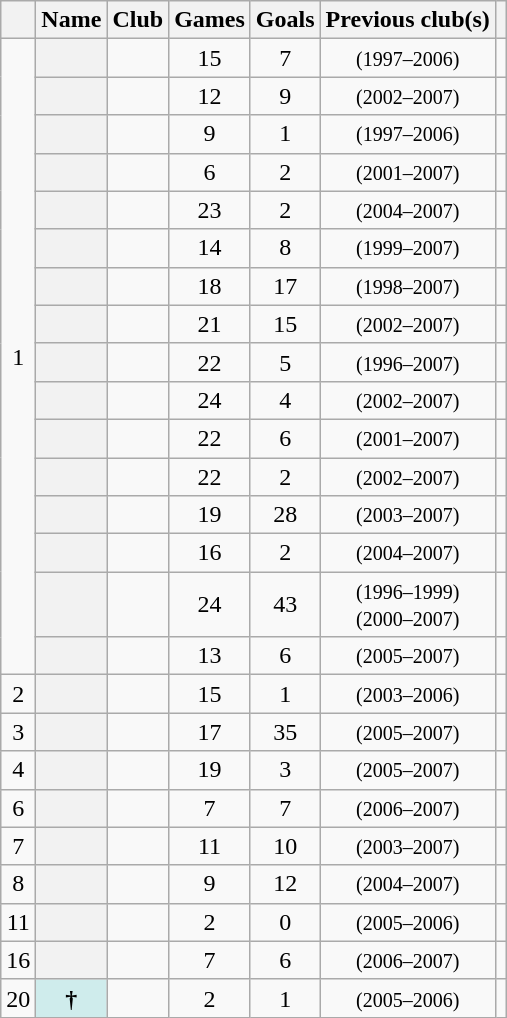<table class="wikitable plainrowheaders sortable" style="text-align:center">
<tr>
<th scope="col"></th>
<th scope="col">Name</th>
<th scope="col">Club</th>
<th scope="col">Games</th>
<th scope="col">Goals</th>
<th scope="col">Previous club(s)</th>
<th scope="col" class="unsortable"></th>
</tr>
<tr>
<td align=center rowspan=16>1</td>
<th scope="row"></th>
<td></td>
<td>15</td>
<td>7</td>
<td> <small>(1997–2006)</small></td>
<td></td>
</tr>
<tr>
<th scope="row"></th>
<td></td>
<td>12</td>
<td>9</td>
<td> <small>(2002–2007)</small></td>
<td></td>
</tr>
<tr>
<th scope="row"></th>
<td></td>
<td>9</td>
<td>1</td>
<td> <small>(1997–2006)</small></td>
<td></td>
</tr>
<tr>
<th scope="row"></th>
<td></td>
<td>6</td>
<td>2</td>
<td> <small>(2001–2007)</small></td>
<td></td>
</tr>
<tr>
<th scope="row"></th>
<td></td>
<td>23</td>
<td>2</td>
<td> <small>(2004–2007)</small></td>
<td></td>
</tr>
<tr>
<th scope="row"></th>
<td></td>
<td>14</td>
<td>8</td>
<td> <small>(1999–2007)</small></td>
<td></td>
</tr>
<tr>
<th scope="row"></th>
<td></td>
<td>18</td>
<td>17</td>
<td> <small>(1998–2007)</small></td>
<td></td>
</tr>
<tr>
<th scope="row"></th>
<td></td>
<td>21</td>
<td>15</td>
<td> <small>(2002–2007)</small></td>
<td></td>
</tr>
<tr>
<th scope="row"></th>
<td></td>
<td>22</td>
<td>5</td>
<td> <small>(1996–2007)</small></td>
<td></td>
</tr>
<tr>
<th scope="row"></th>
<td></td>
<td>24</td>
<td>4</td>
<td> <small>(2002–2007)</small></td>
<td></td>
</tr>
<tr>
<th scope="row"></th>
<td></td>
<td>22</td>
<td>6</td>
<td> <small>(2001–2007)</small></td>
<td></td>
</tr>
<tr>
<th scope="row"></th>
<td></td>
<td>22</td>
<td>2</td>
<td> <small>(2002–2007)</small></td>
<td></td>
</tr>
<tr>
<th scope="row"></th>
<td></td>
<td>19</td>
<td>28</td>
<td> <small>(2003–2007)</small></td>
<td></td>
</tr>
<tr>
<th scope="row"></th>
<td></td>
<td>16</td>
<td>2</td>
<td> <small>(2004–2007)</small></td>
<td></td>
</tr>
<tr>
<th scope="row"></th>
<td></td>
<td>24</td>
<td>43</td>
<td> <small>(1996–1999)</small><br> <small>(2000–2007)</small></td>
<td></td>
</tr>
<tr>
<th scope="row"></th>
<td></td>
<td>13</td>
<td>6</td>
<td> <small>(2005–2007)</small></td>
<td></td>
</tr>
<tr>
<td>2</td>
<th scope="row"></th>
<td></td>
<td>15</td>
<td>1</td>
<td> <small>(2003–2006)</small></td>
<td></td>
</tr>
<tr>
<td>3</td>
<th scope="row"></th>
<td></td>
<td>17</td>
<td>35</td>
<td> <small>(2005–2007)</small></td>
<td></td>
</tr>
<tr>
<td>4</td>
<th scope="row"></th>
<td></td>
<td>19</td>
<td>3</td>
<td> <small>(2005–2007)</small></td>
<td></td>
</tr>
<tr>
<td>6</td>
<th scope="row"></th>
<td></td>
<td>7</td>
<td>7</td>
<td> <small>(2006–2007)</small></td>
<td></td>
</tr>
<tr>
<td>7</td>
<th scope="row"></th>
<td></td>
<td>11</td>
<td>10</td>
<td> <small>(2003–2007)</small></td>
<td></td>
</tr>
<tr>
<td>8</td>
<th scope="row"></th>
<td></td>
<td>9</td>
<td>12</td>
<td> <small>(2004–2007)</small></td>
<td></td>
</tr>
<tr>
<td>11</td>
<th scope="row"></th>
<td></td>
<td>2</td>
<td>0</td>
<td> <small>(2005–2006)</small></td>
<td></td>
</tr>
<tr>
<td>16</td>
<th scope="row"></th>
<td></td>
<td>7</td>
<td>6</td>
<td> <small>(2006–2007)</small></td>
<td></td>
</tr>
<tr>
<td>20</td>
<th scope="row" align=left style="background:#CFECEC"> †</th>
<td></td>
<td>2</td>
<td>1</td>
<td> <small>(2005–2006)</small></td>
<td></td>
</tr>
</table>
